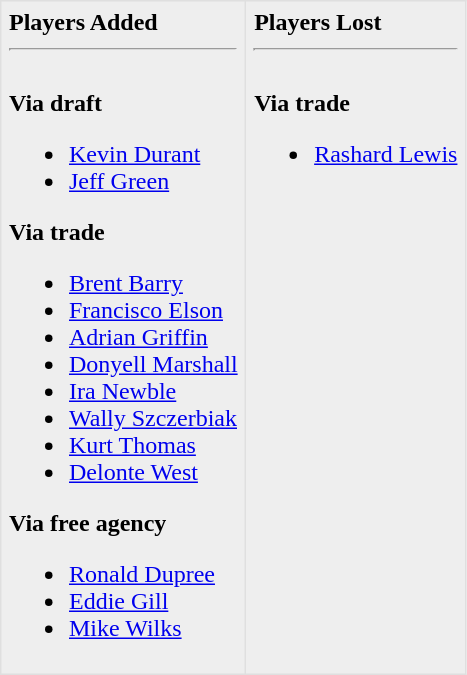<table border=1 style="border-collapse:collapse; background-color:#eeeeee" bordercolor="#DFDFDF" cellpadding="5">
<tr>
<td valign="top"><strong>Players Added</strong> <hr><br><strong>Via draft</strong><ul><li><a href='#'>Kevin Durant</a></li><li><a href='#'>Jeff Green</a></li></ul><strong>Via trade</strong><ul><li><a href='#'>Brent Barry</a> </li><li><a href='#'>Francisco Elson</a></li><li><a href='#'>Adrian Griffin</a></li><li><a href='#'>Donyell Marshall</a></li><li><a href='#'>Ira Newble</a> </li><li><a href='#'>Wally Szczerbiak</a> </li><li><a href='#'>Kurt Thomas</a> </li><li><a href='#'>Delonte West</a> </li></ul><strong>Via free agency</strong><ul><li><a href='#'>Ronald Dupree</a> </li><li><a href='#'>Eddie Gill</a> </li><li><a href='#'>Mike Wilks</a> </li></ul></td>
<td valign="top"><strong>Players Lost</strong> <hr><br><strong>Via trade</strong><ul><li><a href='#'>Rashard Lewis</a></li></ul></td>
</tr>
</table>
